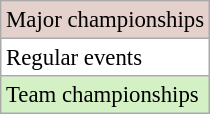<table class=wikitable style="font-size:95%">
<tr style="background:#e5d1cb;">
<td>Major championships</td>
</tr>
<tr style="background:#fff;">
<td>Regular events</td>
</tr>
<tr style="background:#D4F1C5;">
<td>Team championships</td>
</tr>
</table>
